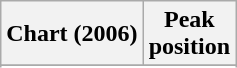<table class="wikitable sortable plainrowheaders" style="text-align:center">
<tr>
<th>Chart (2006)</th>
<th>Peak<br>position</th>
</tr>
<tr>
</tr>
<tr>
</tr>
<tr>
</tr>
</table>
